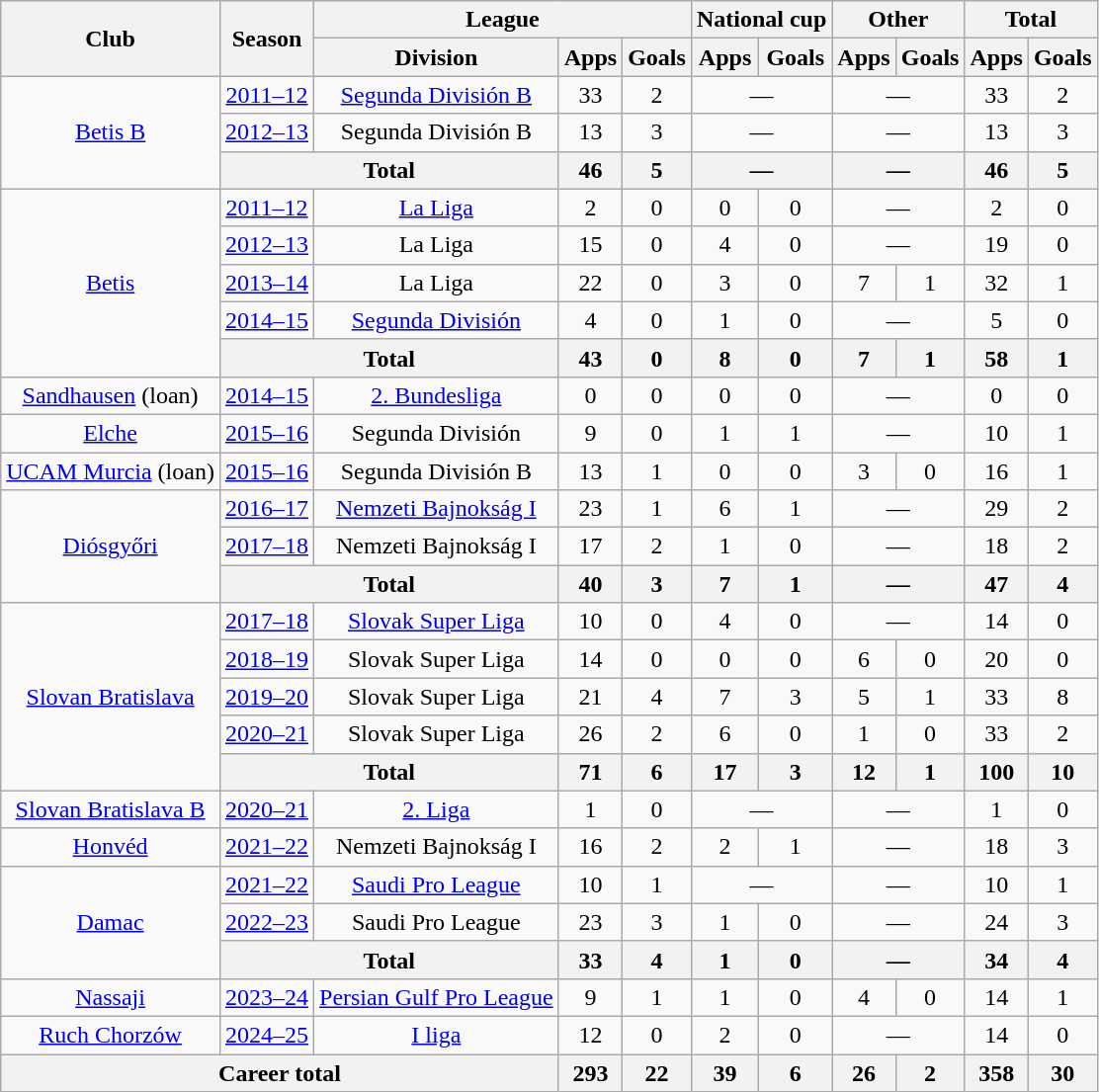<table class="wikitable" style="text-align: center;">
<tr>
<th rowspan="2">Club</th>
<th rowspan="2">Season</th>
<th colspan="3">League</th>
<th colspan="2">National cup</th>
<th colspan="2">Other</th>
<th colspan="2">Total</th>
</tr>
<tr>
<th>Division</th>
<th>Apps</th>
<th>Goals</th>
<th>Apps</th>
<th>Goals</th>
<th>Apps</th>
<th>Goals</th>
<th>Apps</th>
<th>Goals</th>
</tr>
<tr>
<td rowspan="3"><a href='#'>Betis B</a></td>
<td><a href='#'>2011–12</a></td>
<td><a href='#'>Segunda División B</a></td>
<td>33</td>
<td>2</td>
<td colspan="2">—</td>
<td colspan="2">—</td>
<td>33</td>
<td>2</td>
</tr>
<tr>
<td><a href='#'>2012–13</a></td>
<td>Segunda División B</td>
<td>13</td>
<td>3</td>
<td colspan="2">—</td>
<td colspan="2">—</td>
<td>13</td>
<td>3</td>
</tr>
<tr>
<th colspan="2">Total</th>
<th>46</th>
<th>5</th>
<th colspan="2">—</th>
<th colspan="2">—</th>
<th>46</th>
<th>5</th>
</tr>
<tr>
<td rowspan="5"><a href='#'>Betis</a></td>
<td><a href='#'>2011–12</a></td>
<td><a href='#'>La Liga</a></td>
<td>2</td>
<td>0</td>
<td>0</td>
<td>0</td>
<td colspan="2">—</td>
<td>2</td>
<td>0</td>
</tr>
<tr>
<td><a href='#'>2012–13</a></td>
<td>La Liga</td>
<td>15</td>
<td>0</td>
<td>4</td>
<td>0</td>
<td colspan="2">—</td>
<td>19</td>
<td>0</td>
</tr>
<tr>
<td><a href='#'>2013–14</a></td>
<td>La Liga</td>
<td>22</td>
<td>0</td>
<td>3</td>
<td>0</td>
<td>7</td>
<td>1</td>
<td>32</td>
<td>1</td>
</tr>
<tr>
<td><a href='#'>2014–15</a></td>
<td><a href='#'>Segunda División</a></td>
<td>4</td>
<td>0</td>
<td>1</td>
<td>0</td>
<td colspan="2">—</td>
<td>5</td>
<td>0</td>
</tr>
<tr>
<th colspan="2">Total</th>
<th>43</th>
<th>0</th>
<th>8</th>
<th>0</th>
<th>7</th>
<th>1</th>
<th>58</th>
<th>1</th>
</tr>
<tr>
<td><a href='#'>Sandhausen</a> (loan)</td>
<td><a href='#'>2014–15</a></td>
<td><a href='#'>2. Bundesliga</a></td>
<td>0</td>
<td>0</td>
<td>0</td>
<td>0</td>
<td colspan="2">—</td>
<td>0</td>
<td>0</td>
</tr>
<tr>
<td><a href='#'>Elche</a></td>
<td><a href='#'>2015–16</a></td>
<td>Segunda División</td>
<td>9</td>
<td>0</td>
<td>1</td>
<td>1</td>
<td colspan="2">—</td>
<td>10</td>
<td>1</td>
</tr>
<tr>
<td><a href='#'>UCAM Murcia</a> (loan)</td>
<td><a href='#'>2015–16</a></td>
<td>Segunda División B</td>
<td>13</td>
<td>1</td>
<td>0</td>
<td>0</td>
<td>3</td>
<td>0</td>
<td>16</td>
<td>1</td>
</tr>
<tr>
<td rowspan="3"><a href='#'>Diósgyőri</a></td>
<td><a href='#'>2016–17</a></td>
<td><a href='#'>Nemzeti Bajnokság I</a></td>
<td>23</td>
<td>1</td>
<td>6</td>
<td>1</td>
<td colspan="2">—</td>
<td>29</td>
<td>2</td>
</tr>
<tr>
<td><a href='#'>2017–18</a></td>
<td>Nemzeti Bajnokság I</td>
<td>17</td>
<td>2</td>
<td>1</td>
<td>0</td>
<td colspan="2">—</td>
<td>18</td>
<td>2</td>
</tr>
<tr>
<th colspan="2">Total</th>
<th>40</th>
<th>3</th>
<th>7</th>
<th>1</th>
<th colspan="2">—</th>
<th>47</th>
<th>4</th>
</tr>
<tr>
<td rowspan="5"><a href='#'>Slovan Bratislava</a></td>
<td><a href='#'>2017–18</a></td>
<td><a href='#'>Slovak Super Liga</a></td>
<td>10</td>
<td>0</td>
<td>4</td>
<td>0</td>
<td colspan="2">—</td>
<td>14</td>
<td>0</td>
</tr>
<tr>
<td><a href='#'>2018–19</a></td>
<td>Slovak Super Liga</td>
<td>14</td>
<td>0</td>
<td>0</td>
<td>0</td>
<td>6</td>
<td>0</td>
<td>20</td>
<td>0</td>
</tr>
<tr>
<td><a href='#'>2019–20</a></td>
<td>Slovak Super Liga</td>
<td>21</td>
<td>4</td>
<td>7</td>
<td>3</td>
<td>5</td>
<td>1</td>
<td>33</td>
<td>8</td>
</tr>
<tr>
<td><a href='#'>2020–21</a></td>
<td>Slovak Super Liga</td>
<td>26</td>
<td>2</td>
<td>6</td>
<td>0</td>
<td>1</td>
<td>0</td>
<td>33</td>
<td>2</td>
</tr>
<tr>
<th colspan="2">Total</th>
<th>71</th>
<th>6</th>
<th>17</th>
<th>3</th>
<th>12</th>
<th>1</th>
<th>100</th>
<th>10</th>
</tr>
<tr>
<td><a href='#'>Slovan Bratislava B</a></td>
<td><a href='#'>2020–21</a></td>
<td><a href='#'>2. Liga</a></td>
<td>1</td>
<td>0</td>
<td colspan="2">—</td>
<td colspan="2">—</td>
<td>1</td>
<td>0</td>
</tr>
<tr>
<td><a href='#'>Honvéd</a></td>
<td><a href='#'>2021–22</a></td>
<td>Nemzeti Bajnokság I</td>
<td>16</td>
<td>2</td>
<td>2</td>
<td>1</td>
<td colspan="2">—</td>
<td>18</td>
<td>3</td>
</tr>
<tr>
<td rowspan="3"><a href='#'>Damac</a></td>
<td><a href='#'>2021–22</a></td>
<td><a href='#'>Saudi Pro League</a></td>
<td>10</td>
<td>1</td>
<td colspan="2">—</td>
<td colspan="2">—</td>
<td>10</td>
<td>1</td>
</tr>
<tr>
<td><a href='#'>2022–23</a></td>
<td>Saudi Pro League</td>
<td>23</td>
<td>3</td>
<td>1</td>
<td>0</td>
<td colspan="2">—</td>
<td>24</td>
<td>3</td>
</tr>
<tr>
<th colspan="2">Total</th>
<th>33</th>
<th>4</th>
<th>1</th>
<th>0</th>
<th colspan="2">—</th>
<th>34</th>
<th>4</th>
</tr>
<tr>
<td><a href='#'>Nassaji</a></td>
<td><a href='#'>2023–24</a></td>
<td><a href='#'>Persian Gulf Pro League</a></td>
<td>9</td>
<td>1</td>
<td>1</td>
<td>0</td>
<td>4</td>
<td>0</td>
<td>14</td>
<td>1</td>
</tr>
<tr>
<td><a href='#'>Ruch Chorzów</a></td>
<td><a href='#'>2024–25</a></td>
<td><a href='#'>I liga</a></td>
<td>12</td>
<td>0</td>
<td>2</td>
<td>0</td>
<td colspan="2">—</td>
<td>14</td>
<td>0</td>
</tr>
<tr>
<th colspan="3">Career total</th>
<th>293</th>
<th>22</th>
<th>39</th>
<th>6</th>
<th>26</th>
<th>2</th>
<th>358</th>
<th>30</th>
</tr>
</table>
